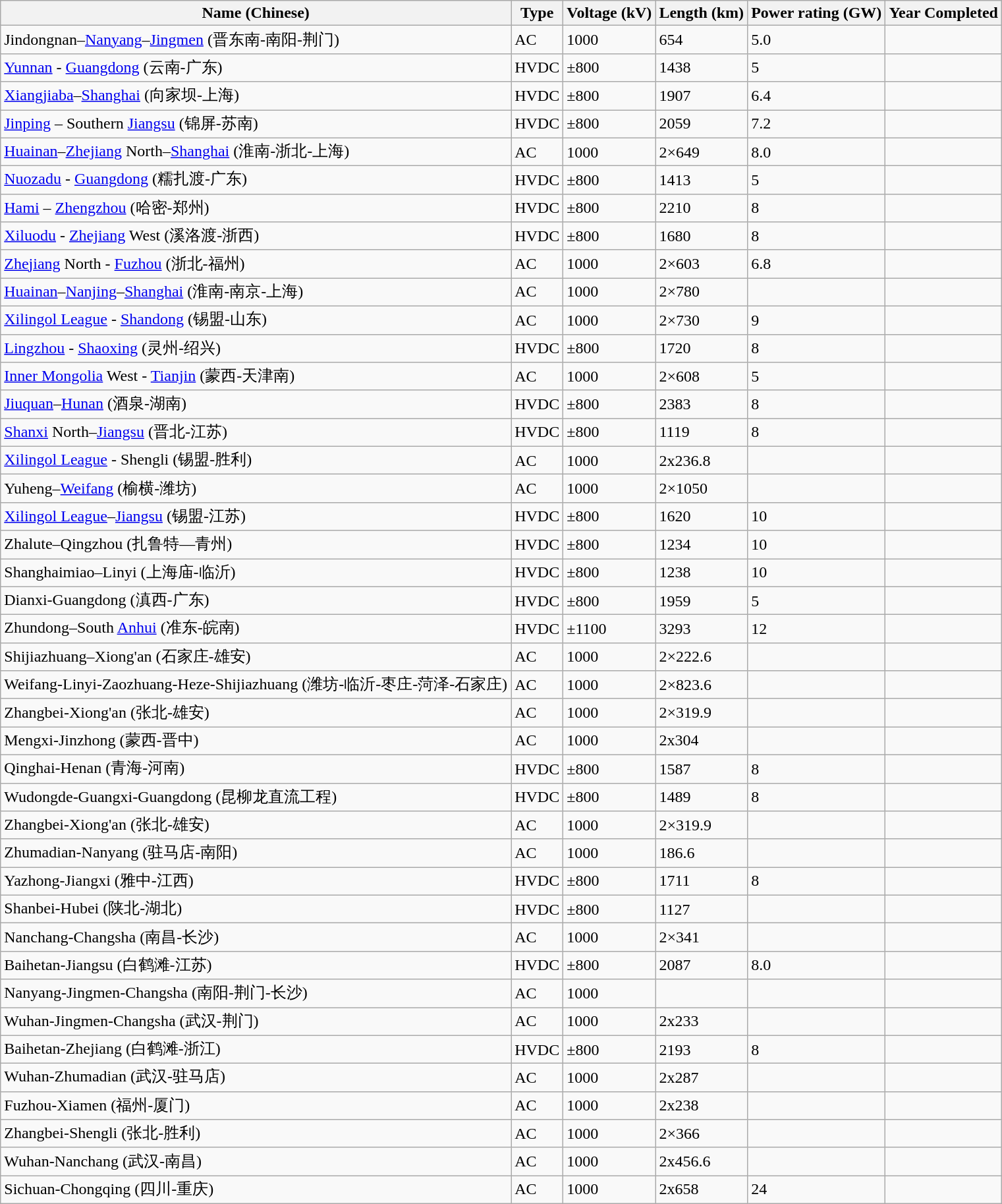<table class="wikitable sortable">
<tr>
<th>Name (Chinese)</th>
<th>Type</th>
<th>Voltage (kV)</th>
<th>Length (km)</th>
<th>Power rating (GW)</th>
<th>Year Completed</th>
</tr>
<tr>
<td>Jindongnan–<a href='#'>Nanyang</a>–<a href='#'>Jingmen</a> (晋东南-南阳-荆门)</td>
<td>AC</td>
<td>1000</td>
<td>654</td>
<td>5.0</td>
<td></td>
</tr>
<tr>
<td><a href='#'>Yunnan</a> - <a href='#'>Guangdong</a> (云南-广东)</td>
<td>HVDC</td>
<td>±800</td>
<td>1438</td>
<td>5</td>
<td></td>
</tr>
<tr>
<td><a href='#'>Xiangjiaba</a>–<a href='#'>Shanghai</a> (向家坝-上海)</td>
<td>HVDC</td>
<td>±800</td>
<td>1907</td>
<td>6.4</td>
<td></td>
</tr>
<tr>
<td><a href='#'>Jinping</a> – Southern <a href='#'>Jiangsu</a> (锦屏-苏南)</td>
<td>HVDC</td>
<td>±800</td>
<td>2059</td>
<td>7.2</td>
<td></td>
</tr>
<tr>
<td><a href='#'>Huainan</a>–<a href='#'>Zhejiang</a> North–<a href='#'>Shanghai</a> (淮南-浙北-上海)</td>
<td>AC</td>
<td>1000</td>
<td>2×649</td>
<td>8.0</td>
<td></td>
</tr>
<tr>
<td><a href='#'>Nuozadu</a> - <a href='#'>Guangdong</a> (糯扎渡-广东)</td>
<td>HVDC</td>
<td>±800</td>
<td>1413</td>
<td>5</td>
<td></td>
</tr>
<tr>
<td><a href='#'>Hami</a> – <a href='#'>Zhengzhou</a> (哈密-郑州)</td>
<td>HVDC</td>
<td>±800</td>
<td>2210</td>
<td>8</td>
<td></td>
</tr>
<tr>
<td><a href='#'>Xiluodu</a> - <a href='#'>Zhejiang</a> West (溪洛渡-浙西)</td>
<td>HVDC</td>
<td>±800</td>
<td>1680</td>
<td>8</td>
<td></td>
</tr>
<tr>
<td><a href='#'>Zhejiang</a> North - <a href='#'>Fuzhou</a> (浙北-福州)</td>
<td>AC</td>
<td>1000</td>
<td>2×603</td>
<td>6.8</td>
<td></td>
</tr>
<tr>
<td><a href='#'>Huainan</a>–<a href='#'>Nanjing</a>–<a href='#'>Shanghai</a> (淮南-南京-上海)</td>
<td>AC</td>
<td>1000</td>
<td>2×780</td>
<td></td>
<td></td>
</tr>
<tr>
<td><a href='#'>Xilingol League</a> - <a href='#'>Shandong</a> (锡盟-山东)</td>
<td>AC</td>
<td>1000</td>
<td>2×730</td>
<td>9</td>
<td></td>
</tr>
<tr>
<td><a href='#'>Lingzhou</a> - <a href='#'>Shaoxing</a> (灵州-绍兴)</td>
<td>HVDC</td>
<td>±800</td>
<td>1720</td>
<td>8</td>
<td></td>
</tr>
<tr>
<td><a href='#'>Inner Mongolia</a> West - <a href='#'>Tianjin</a> (蒙西-天津南)</td>
<td>AC</td>
<td>1000</td>
<td>2×608</td>
<td>5</td>
<td></td>
</tr>
<tr>
<td><a href='#'>Jiuquan</a>–<a href='#'>Hunan</a> (酒泉-湖南)</td>
<td>HVDC</td>
<td>±800</td>
<td>2383</td>
<td>8</td>
<td></td>
</tr>
<tr>
<td><a href='#'>Shanxi</a> North–<a href='#'>Jiangsu</a> (晋北-江苏)</td>
<td>HVDC</td>
<td>±800</td>
<td>1119</td>
<td>8</td>
<td></td>
</tr>
<tr>
<td><a href='#'>Xilingol League</a> - Shengli (锡盟-胜利)</td>
<td>AC</td>
<td>1000</td>
<td>2x236.8</td>
<td></td>
<td></td>
</tr>
<tr>
<td>Yuheng–<a href='#'>Weifang</a> (榆横-潍坊)</td>
<td>AC</td>
<td>1000</td>
<td>2×1050</td>
<td></td>
<td></td>
</tr>
<tr>
<td><a href='#'>Xilingol League</a>–<a href='#'>Jiangsu</a> (锡盟-江苏)</td>
<td>HVDC</td>
<td>±800</td>
<td>1620</td>
<td>10</td>
<td></td>
</tr>
<tr>
<td>Zhalute–Qingzhou (扎鲁特—青州)</td>
<td>HVDC</td>
<td>±800</td>
<td>1234</td>
<td>10</td>
<td></td>
</tr>
<tr>
<td>Shanghaimiao–Linyi (上海庙-临沂)</td>
<td>HVDC</td>
<td>±800</td>
<td>1238</td>
<td>10</td>
<td></td>
</tr>
<tr>
<td>Dianxi-Guangdong (滇西-广东)</td>
<td>HVDC</td>
<td>±800</td>
<td>1959</td>
<td>5</td>
<td></td>
</tr>
<tr>
<td>Zhundong–South <a href='#'>Anhui</a> (准东-皖南)</td>
<td>HVDC</td>
<td>±1100</td>
<td>3293</td>
<td>12</td>
<td></td>
</tr>
<tr>
<td>Shijiazhuang–Xiong'an (石家庄-雄安)</td>
<td>AC</td>
<td>1000</td>
<td>2×222.6</td>
<td></td>
<td></td>
</tr>
<tr>
<td>Weifang-Linyi-Zaozhuang-Heze-Shijiazhuang (潍坊-临沂-枣庄-菏泽-石家庄)</td>
<td>AC</td>
<td>1000</td>
<td>2×823.6</td>
<td></td>
<td></td>
</tr>
<tr>
<td>Zhangbei-Xiong'an (张北-雄安)</td>
<td>AC</td>
<td>1000</td>
<td>2×319.9</td>
<td></td>
<td></td>
</tr>
<tr>
<td>Mengxi-Jinzhong (蒙西-晋中)</td>
<td>AC</td>
<td>1000</td>
<td>2x304</td>
<td></td>
<td></td>
</tr>
<tr>
<td>Qinghai-Henan (青海-河南)</td>
<td>HVDC</td>
<td>±800</td>
<td>1587</td>
<td>8</td>
<td></td>
</tr>
<tr>
<td>Wudongde-Guangxi-Guangdong (昆柳龙直流工程)</td>
<td>HVDC</td>
<td>±800</td>
<td>1489</td>
<td>8</td>
<td></td>
</tr>
<tr>
<td>Zhangbei-Xiong'an (张北-雄安)</td>
<td>AC</td>
<td>1000</td>
<td>2×319.9</td>
<td></td>
<td></td>
</tr>
<tr>
<td>Zhumadian-Nanyang (驻马店-南阳)</td>
<td>AC</td>
<td>1000</td>
<td>186.6</td>
<td></td>
<td></td>
</tr>
<tr>
<td>Yazhong-Jiangxi (雅中-江西)</td>
<td>HVDC</td>
<td>±800</td>
<td>1711</td>
<td>8</td>
<td></td>
</tr>
<tr>
<td>Shanbei-Hubei (陕北-湖北)</td>
<td>HVDC</td>
<td>±800</td>
<td>1127</td>
<td></td>
<td></td>
</tr>
<tr>
<td>Nanchang-Changsha (南昌-长沙)</td>
<td>AC</td>
<td>1000</td>
<td>2×341</td>
<td></td>
<td></td>
</tr>
<tr>
<td>Baihetan-Jiangsu (白鹤滩-江苏)</td>
<td>HVDC</td>
<td>±800</td>
<td>2087</td>
<td>8.0</td>
<td></td>
</tr>
<tr>
<td>Nanyang-Jingmen-Changsha (南阳-荆门-长沙)</td>
<td>AC</td>
<td>1000</td>
<td></td>
<td></td>
<td></td>
</tr>
<tr>
<td>Wuhan-Jingmen-Changsha (武汉-荆门)</td>
<td>AC</td>
<td>1000</td>
<td>2x233</td>
<td></td>
<td></td>
</tr>
<tr>
<td>Baihetan-Zhejiang (白鹤滩-浙江)</td>
<td>HVDC</td>
<td>±800</td>
<td>2193</td>
<td>8</td>
<td></td>
</tr>
<tr>
<td>Wuhan-Zhumadian (武汉-驻马店)</td>
<td>AC</td>
<td>1000</td>
<td>2x287</td>
<td></td>
<td></td>
</tr>
<tr>
<td>Fuzhou-Xiamen (福州-厦门)</td>
<td>AC</td>
<td>1000</td>
<td>2x238</td>
<td></td>
<td></td>
</tr>
<tr>
<td>Zhangbei-Shengli (张北-胜利)</td>
<td>AC</td>
<td>1000</td>
<td>2×366</td>
<td></td>
<td> </td>
</tr>
<tr>
<td>Wuhan-Nanchang (武汉-南昌)</td>
<td>AC</td>
<td>1000</td>
<td>2x456.6</td>
<td></td>
<td> </td>
</tr>
<tr>
<td>Sichuan-Chongqing (四川-重庆)</td>
<td>AC</td>
<td>1000</td>
<td>2x658</td>
<td>24</td>
<td></td>
</tr>
</table>
